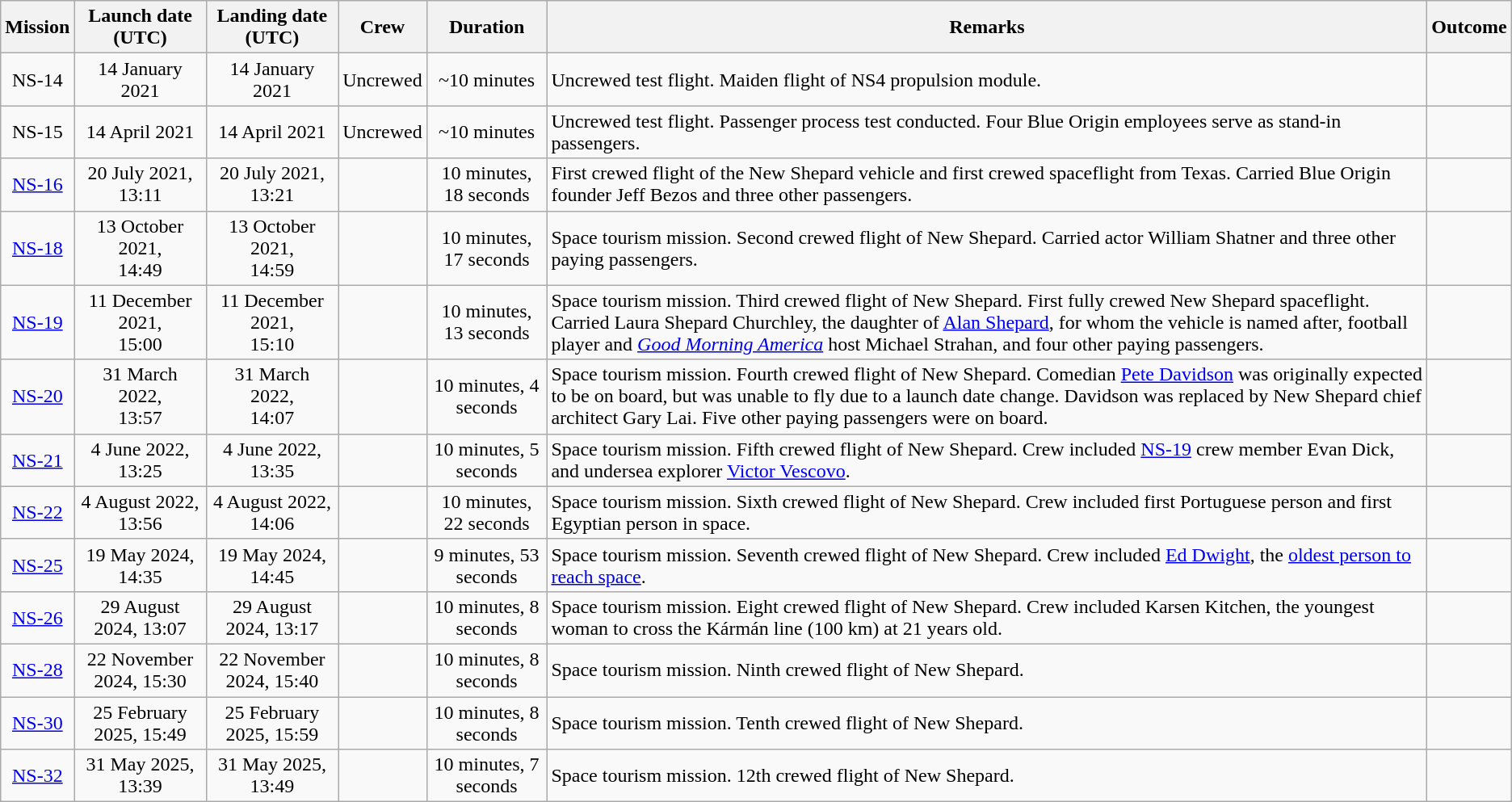<table class="wikitable" style="text-align:center;">
<tr>
<th>Mission</th>
<th>Launch date (UTC)</th>
<th>Landing date (UTC)</th>
<th>Crew</th>
<th>Duration</th>
<th>Remarks</th>
<th>Outcome</th>
</tr>
<tr>
<td>NS-14</td>
<td>14 January 2021</td>
<td>14 January 2021</td>
<td>Uncrewed</td>
<td>~10 minutes</td>
<td style="text-align:left">Uncrewed test flight. Maiden flight of NS4 propulsion module.</td>
<td></td>
</tr>
<tr>
<td>NS-15</td>
<td>14 April 2021</td>
<td>14 April 2021</td>
<td>Uncrewed</td>
<td>~10 minutes</td>
<td style="text-align:left">Uncrewed test flight. Passenger process test conducted. Four Blue Origin employees serve as stand-in passengers.</td>
<td></td>
</tr>
<tr>
<td><a href='#'>NS-16</a></td>
<td>20 July 2021,<br>13:11</td>
<td>20 July 2021,<br>13:21</td>
<td></td>
<td>10 minutes, 18 seconds</td>
<td style="text-align:left">First crewed flight of the New Shepard vehicle and first crewed spaceflight from Texas. Carried Blue Origin founder Jeff Bezos and three other passengers.</td>
<td></td>
</tr>
<tr>
<td><a href='#'>NS-18</a></td>
<td>13 October 2021,<br>14:49</td>
<td>13 October 2021,<br>14:59</td>
<td></td>
<td>10 minutes, 17 seconds</td>
<td style="text-align:left">Space tourism mission. Second crewed flight of New Shepard. Carried actor William Shatner and three other paying passengers.</td>
<td></td>
</tr>
<tr>
<td><a href='#'>NS-19</a></td>
<td>11 December 2021,<br>15:00</td>
<td>11 December 2021,<br>15:10</td>
<td></td>
<td>10 minutes, 13 seconds</td>
<td style="text-align:left">Space tourism mission. Third crewed flight of New Shepard. First fully crewed New Shepard spaceflight. Carried Laura Shepard Churchley, the daughter of <a href='#'>Alan Shepard</a>, for whom the vehicle is named after, football player and <em><a href='#'>Good Morning America</a></em> host Michael Strahan, and four other paying passengers.</td>
<td></td>
</tr>
<tr>
<td><a href='#'>NS-20</a></td>
<td>31 March 2022,<br>13:57</td>
<td>31 March 2022,<br>14:07</td>
<td></td>
<td>10 minutes, 4 seconds</td>
<td style="text-align:left">Space tourism mission. Fourth crewed flight of New Shepard. Comedian <a href='#'>Pete Davidson</a> was originally expected to be on board, but was unable to fly due to a launch date change. Davidson was replaced by New Shepard chief architect Gary Lai. Five other paying passengers were on board.</td>
<td></td>
</tr>
<tr>
<td><a href='#'>NS-21</a></td>
<td>4 June 2022, 13:25</td>
<td>4 June 2022, 13:35</td>
<td></td>
<td>10 minutes, 5 seconds</td>
<td style="text-align:left">Space tourism mission. Fifth crewed flight of New Shepard. Crew included <a href='#'>NS-19</a> crew member Evan Dick, and undersea explorer <a href='#'>Victor Vescovo</a>.</td>
<td></td>
</tr>
<tr>
<td><a href='#'>NS-22</a></td>
<td>4 August 2022, 13:56</td>
<td>4 August 2022, 14:06</td>
<td></td>
<td>10 minutes, 22 seconds</td>
<td style="text-align:left">Space tourism mission. Sixth crewed flight of New Shepard. Crew included first Portuguese person and first Egyptian person in space.</td>
<td></td>
</tr>
<tr>
<td><a href='#'>NS-25</a></td>
<td>19 May 2024, 14:35</td>
<td>19 May 2024, 14:45</td>
<td></td>
<td>9 minutes, 53 seconds</td>
<td style="text-align:left">Space tourism mission. Seventh crewed flight of New Shepard. Crew included <a href='#'>Ed Dwight</a>, the <a href='#'>oldest person to reach space</a>.</td>
<td></td>
</tr>
<tr>
<td><a href='#'>NS-26</a></td>
<td>29 August 2024, 13:07</td>
<td>29 August 2024, 13:17</td>
<td></td>
<td>10 minutes, 8 seconds</td>
<td style="text-align:left">Space tourism mission. Eight crewed flight of New Shepard. Crew included Karsen Kitchen, the youngest woman to cross the Kármán line (100 km) at 21 years old.</td>
<td></td>
</tr>
<tr>
<td><a href='#'>NS-28</a></td>
<td>22 November 2024, 15:30</td>
<td>22 November 2024, 15:40</td>
<td></td>
<td>10 minutes, 8 seconds</td>
<td style="text-align:left">Space tourism mission. Ninth crewed flight of New Shepard.</td>
<td></td>
</tr>
<tr>
<td><a href='#'>NS-30</a></td>
<td>25 February 2025, 15:49</td>
<td>25 February 2025, 15:59</td>
<td></td>
<td>10 minutes, 8 seconds</td>
<td style="text-align:left">Space tourism mission. Tenth crewed flight of New Shepard.</td>
<td></td>
</tr>
<tr>
<td><a href='#'>NS-32</a></td>
<td>31 May 2025, 13:39</td>
<td>31 May 2025, 13:49</td>
<td></td>
<td>10 minutes, 7 seconds</td>
<td style="text-align:left">Space tourism mission. 12th crewed flight of New Shepard.</td>
<td></td>
</tr>
</table>
